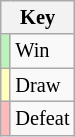<table class="wikitable" style="font-size: 85%">
<tr>
<th colspan="2">Key</th>
</tr>
<tr>
<td bgcolor=#BBF3BB></td>
<td>Win</td>
</tr>
<tr>
<td bgcolor=#FFFFBB></td>
<td>Draw</td>
</tr>
<tr>
<td bgcolor=#FFBBBB></td>
<td>Defeat</td>
</tr>
</table>
